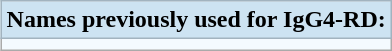<table valign "top" align="right" class="wikitable collapsible">
<tr>
<th style="background:#CDE3F2; border-color: #A2B3BF;">Names previously used for IgG4-RD:</th>
</tr>
<tr>
<td style="background:#F4FAFF; padding-left: 10px;"></td>
</tr>
</table>
